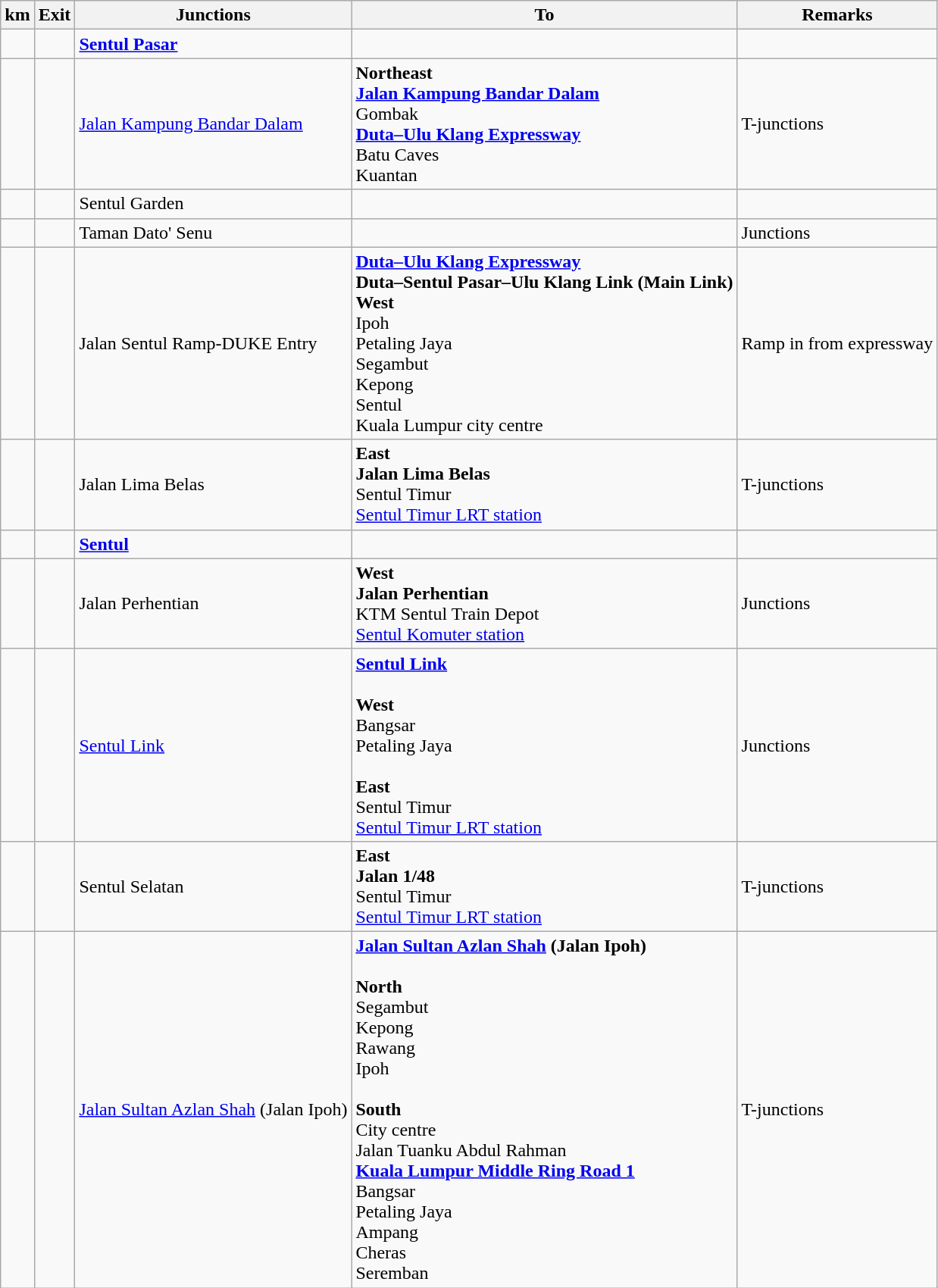<table class="wikitable">
<tr>
<th>km</th>
<th>Exit</th>
<th>Junctions</th>
<th>To</th>
<th>Remarks</th>
</tr>
<tr>
<td></td>
<td></td>
<td><strong><a href='#'>Sentul Pasar</a></strong></td>
<td></td>
<td></td>
</tr>
<tr>
<td></td>
<td></td>
<td><a href='#'>Jalan Kampung Bandar Dalam</a></td>
<td><strong>Northeast</strong><br> <strong><a href='#'>Jalan Kampung Bandar Dalam</a></strong><br>Gombak<br>   <strong><a href='#'>Duta–Ulu Klang Expressway</a></strong><br>Batu Caves<br>Kuantan</td>
<td>T-junctions</td>
</tr>
<tr>
<td></td>
<td></td>
<td>Sentul Garden</td>
<td></td>
<td></td>
</tr>
<tr>
<td></td>
<td></td>
<td>Taman Dato' Senu</td>
<td></td>
<td>Junctions</td>
</tr>
<tr>
<td></td>
<td></td>
<td>Jalan Sentul Ramp-DUKE Entry</td>
<td> <strong><a href='#'>Duta–Ulu Klang Expressway</a></strong><br><strong>Duta–Sentul Pasar–Ulu Klang Link (Main Link)</strong><br><strong>West</strong><br>  Ipoh<br> Petaling Jaya<br> Segambut<br> Kepong<br> Sentul<br> Kuala Lumpur city centre</td>
<td>Ramp in from expressway</td>
</tr>
<tr>
<td></td>
<td></td>
<td>Jalan Lima Belas</td>
<td><strong>East</strong><br><strong>Jalan Lima Belas</strong><br>Sentul Timur<br><a href='#'>Sentul Timur LRT station</a></td>
<td>T-junctions</td>
</tr>
<tr>
<td></td>
<td></td>
<td><strong><a href='#'>Sentul</a></strong></td>
<td></td>
<td></td>
</tr>
<tr>
<td></td>
<td></td>
<td>Jalan Perhentian</td>
<td><strong>West</strong><br><strong>Jalan Perhentian</strong><br>KTM Sentul Train Depot<br> <a href='#'>Sentul Komuter station</a></td>
<td>Junctions</td>
</tr>
<tr>
<td></td>
<td></td>
<td><a href='#'>Sentul Link</a></td>
<td><strong><a href='#'>Sentul Link</a></strong><br><br><strong>West</strong><br>Bangsar<br>Petaling Jaya<br><br><strong>East</strong><br>Sentul Timur<br><a href='#'>Sentul Timur LRT station</a></td>
<td>Junctions</td>
</tr>
<tr>
<td></td>
<td></td>
<td>Sentul Selatan</td>
<td><strong>East</strong><br><strong>Jalan 1/48</strong><br>Sentul Timur<br><a href='#'>Sentul Timur LRT station</a></td>
<td>T-junctions</td>
</tr>
<tr>
<td></td>
<td></td>
<td><a href='#'>Jalan Sultan Azlan Shah</a> (Jalan Ipoh)</td>
<td><strong><a href='#'>Jalan Sultan Azlan Shah</a> (Jalan Ipoh)</strong><br><br><strong>North</strong><br>Segambut<br>Kepong<br>Rawang<br>Ipoh<br><br><strong>South</strong><br>City centre<br>Jalan Tuanku Abdul Rahman<br><strong><a href='#'>Kuala Lumpur Middle Ring Road 1</a></strong><br>Bangsar<br>Petaling Jaya<br>Ampang<br>Cheras<br>Seremban</td>
<td>T-junctions</td>
</tr>
</table>
